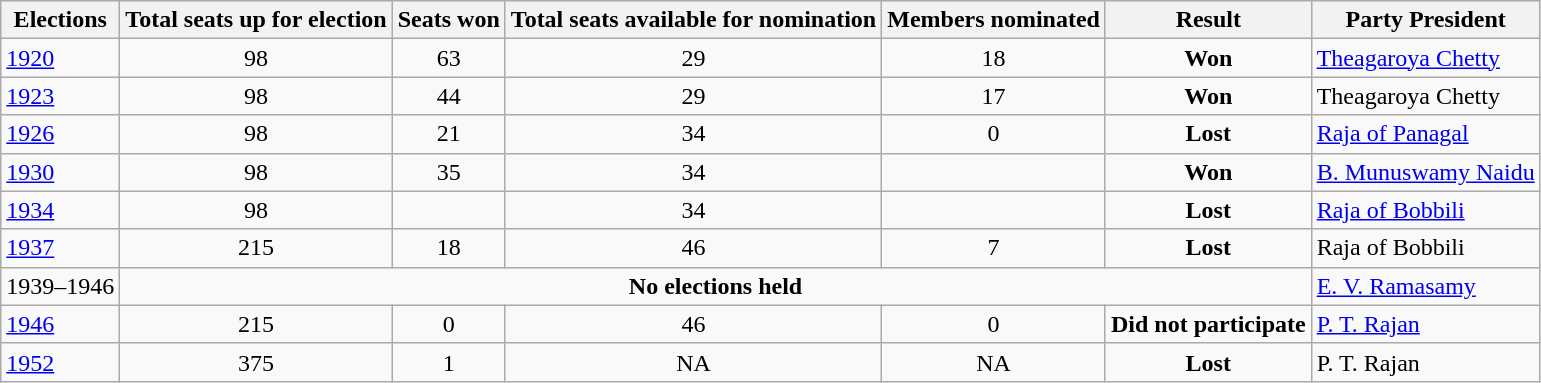<table class="wikitable" align="center">
<tr>
<th>Elections</th>
<th>Total seats up for election</th>
<th>Seats won</th>
<th>Total seats available for nomination</th>
<th>Members nominated</th>
<th>Result</th>
<th>Party President</th>
</tr>
<tr>
<td><a href='#'>1920</a></td>
<td align="center">98</td>
<td align="center">63</td>
<td align="center">29</td>
<td align="center">18</td>
<td align="center"><strong>Won</strong></td>
<td><a href='#'>Theagaroya Chetty</a></td>
</tr>
<tr>
<td><a href='#'>1923</a></td>
<td align="center">98</td>
<td align="center">44</td>
<td align="center">29</td>
<td align="center">17</td>
<td align="center"><strong>Won</strong></td>
<td>Theagaroya Chetty</td>
</tr>
<tr>
<td><a href='#'>1926</a></td>
<td align="center">98</td>
<td align="center">21</td>
<td align="center">34</td>
<td align="center">0</td>
<td align="center"><strong>Lost</strong></td>
<td><a href='#'>Raja of Panagal</a></td>
</tr>
<tr>
<td><a href='#'>1930</a></td>
<td align="center">98</td>
<td align="center">35</td>
<td align="center">34</td>
<td align="center"></td>
<td align="center"><strong>Won</strong></td>
<td><a href='#'>B. Munuswamy Naidu</a></td>
</tr>
<tr>
<td><a href='#'>1934</a></td>
<td align="center">98</td>
<td align="center"></td>
<td align="center">34</td>
<td align="center"></td>
<td align="center"><strong>Lost</strong></td>
<td><a href='#'>Raja of Bobbili</a></td>
</tr>
<tr>
<td><a href='#'>1937</a></td>
<td align="center">215</td>
<td align="center">18</td>
<td align="center">46</td>
<td align="center">7</td>
<td align="center"><strong>Lost</strong></td>
<td>Raja of Bobbili</td>
</tr>
<tr>
<td>1939–1946</td>
<td colspan="5" align="center"><strong>No elections held</strong></td>
<td><a href='#'>E. V. Ramasamy</a></td>
</tr>
<tr>
<td><a href='#'>1946</a></td>
<td align="center">215</td>
<td align="center">0</td>
<td align="center">46</td>
<td align="center">0</td>
<td align="center"><strong>Did not participate</strong></td>
<td><a href='#'>P. T. Rajan</a></td>
</tr>
<tr i>
<td><a href='#'>1952</a></td>
<td align="center">375</td>
<td align="center">1</td>
<td align="center">NA</td>
<td align="center">NA</td>
<td align="center"><strong>Lost</strong></td>
<td>P. T. Rajan</td>
</tr>
</table>
